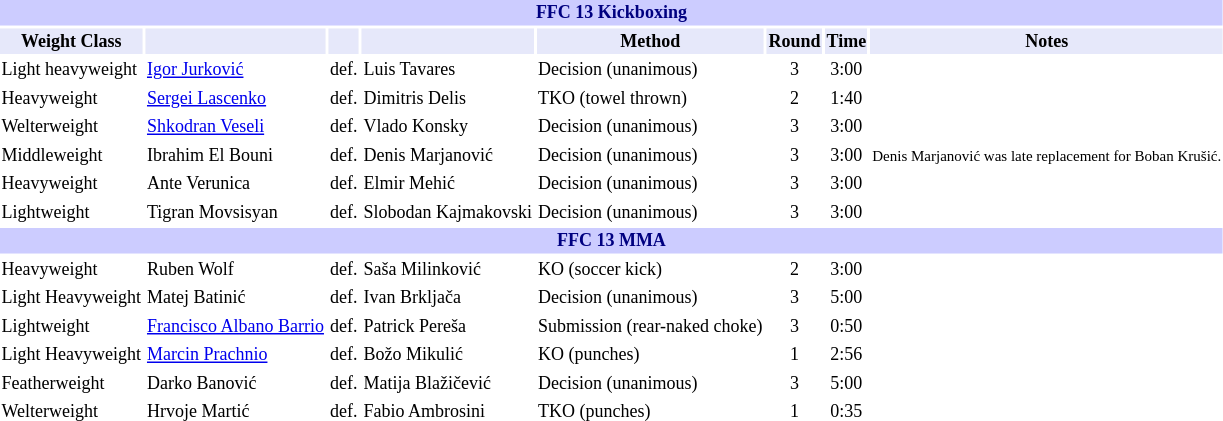<table class="toccolours" style="font-size: 75%;">
<tr>
<th colspan="8" style="background-color: #ccf; color: #000080; text-align: center;"><strong>FFC 13 Kickboxing</strong></th>
</tr>
<tr>
<th colspan="1" style="background-color: #E6E8FA; color: #000000; text-align: center;">Weight Class</th>
<th colspan="1" style="background-color: #E6E8FA; color: #000000; text-align: center;"></th>
<th colspan="1" style="background-color: #E6E8FA; color: #000000; text-align: center;"></th>
<th colspan="1" style="background-color: #E6E8FA; color: #000000; text-align: center;"></th>
<th colspan="1" style="background-color: #E6E8FA; color: #000000; text-align: center;">Method</th>
<th colspan="1" style="background-color: #E6E8FA; color: #000000; text-align: center;">Round</th>
<th colspan="1" style="background-color: #E6E8FA; color: #000000; text-align: center;">Time</th>
<th colspan="1" style="background-color: #E6E8FA; color: #000000; text-align: center;">Notes</th>
</tr>
<tr>
<td>Light heavyweight</td>
<td><a href='#'>Igor Jurković</a></td>
<td>def.</td>
<td>Luis Tavares</td>
<td>Decision (unanimous)</td>
<td align=center>3</td>
<td align=center>3:00</td>
<td><small></small></td>
</tr>
<tr>
<td>Heavyweight</td>
<td><a href='#'>Sergei Lascenko</a></td>
<td>def.</td>
<td>Dimitris Delis</td>
<td>TKO (towel thrown)</td>
<td align=center>2</td>
<td align=center>1:40</td>
<td><small></small></td>
</tr>
<tr>
<td>Welterweight</td>
<td><a href='#'>Shkodran Veseli</a></td>
<td>def.</td>
<td>Vlado Konsky</td>
<td>Decision (unanimous)</td>
<td align=center>3</td>
<td align=center>3:00</td>
<td><small></small></td>
</tr>
<tr>
<td>Middleweight</td>
<td>Ibrahim El Bouni</td>
<td>def.</td>
<td>Denis Marjanović</td>
<td>Decision (unanimous)</td>
<td align=center>3</td>
<td align=center>3:00</td>
<td><small>Denis Marjanović was late replacement for Boban Krušić.</small></td>
</tr>
<tr>
<td>Heavyweight</td>
<td>Ante Verunica</td>
<td>def.</td>
<td>Elmir Mehić</td>
<td>Decision (unanimous)</td>
<td align=center>3</td>
<td align=center>3:00</td>
<td><small></small></td>
</tr>
<tr>
<td>Lightweight</td>
<td>Tigran Movsisyan</td>
<td>def.</td>
<td>Slobodan Kajmakovski</td>
<td>Decision (unanimous)</td>
<td align=center>3</td>
<td align=center>3:00</td>
<td><small></small></td>
</tr>
<tr>
<th colspan="8" style="background-color: #ccf; color: #000080; text-align: center;"><strong>FFC 13 MMA</strong></th>
</tr>
<tr>
<td>Heavyweight</td>
<td>Ruben Wolf</td>
<td>def.</td>
<td>Saša Milinković</td>
<td>KO (soccer kick)</td>
<td align=center>2</td>
<td align=center>3:00</td>
<td><small></small></td>
</tr>
<tr>
<td>Light Heavyweight</td>
<td>Matej Batinić</td>
<td>def.</td>
<td>Ivan Brkljača</td>
<td>Decision (unanimous)</td>
<td align=center>3</td>
<td align=center>5:00</td>
<td><small></small></td>
</tr>
<tr>
<td>Lightweight</td>
<td><a href='#'>Francisco Albano Barrio</a></td>
<td>def.</td>
<td>Patrick Pereša</td>
<td>Submission (rear-naked choke)</td>
<td align=center>3</td>
<td align=center>0:50</td>
<td><small></small></td>
</tr>
<tr>
<td>Light Heavyweight</td>
<td><a href='#'>Marcin Prachnio</a></td>
<td>def.</td>
<td>Božo Mikulić</td>
<td>KO (punches)</td>
<td align=center>1</td>
<td align=center>2:56</td>
<td><small></small></td>
</tr>
<tr>
<td>Featherweight</td>
<td>Darko Banović</td>
<td>def.</td>
<td>Matija Blažičević</td>
<td>Decision (unanimous)</td>
<td align=center>3</td>
<td align=center>5:00</td>
<td><small></small></td>
</tr>
<tr>
<td>Welterweight</td>
<td>Hrvoje Martić</td>
<td>def.</td>
<td>Fabio Ambrosini</td>
<td>TKO (punches)</td>
<td align=center>1</td>
<td align=center>0:35</td>
<td><small></small></td>
</tr>
<tr>
</tr>
</table>
